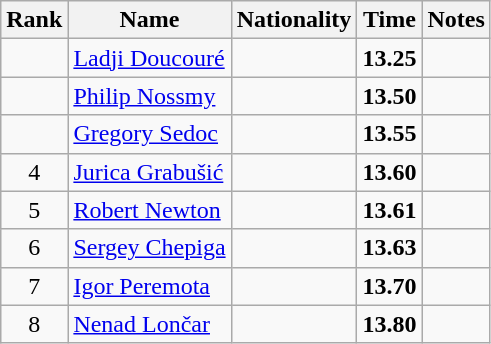<table class="wikitable sortable" style="text-align:center">
<tr>
<th>Rank</th>
<th>Name</th>
<th>Nationality</th>
<th>Time</th>
<th>Notes</th>
</tr>
<tr>
<td></td>
<td align=left><a href='#'>Ladji Doucouré</a></td>
<td align=left></td>
<td><strong>13.25</strong></td>
<td></td>
</tr>
<tr>
<td></td>
<td align=left><a href='#'>Philip Nossmy</a></td>
<td align=left></td>
<td><strong>13.50</strong></td>
<td></td>
</tr>
<tr>
<td></td>
<td align=left><a href='#'>Gregory Sedoc</a></td>
<td align=left></td>
<td><strong>13.55</strong></td>
<td></td>
</tr>
<tr>
<td>4</td>
<td align=left><a href='#'>Jurica Grabušić</a></td>
<td align=left></td>
<td><strong>13.60</strong></td>
<td></td>
</tr>
<tr>
<td>5</td>
<td align=left><a href='#'>Robert Newton</a></td>
<td align=left></td>
<td><strong>13.61</strong></td>
<td></td>
</tr>
<tr>
<td>6</td>
<td align=left><a href='#'>Sergey Chepiga</a></td>
<td align=left></td>
<td><strong>13.63</strong></td>
<td></td>
</tr>
<tr>
<td>7</td>
<td align=left><a href='#'>Igor Peremota</a></td>
<td align=left></td>
<td><strong>13.70</strong></td>
<td></td>
</tr>
<tr>
<td>8</td>
<td align=left><a href='#'>Nenad Lončar</a></td>
<td align=left></td>
<td><strong>13.80</strong></td>
<td></td>
</tr>
</table>
